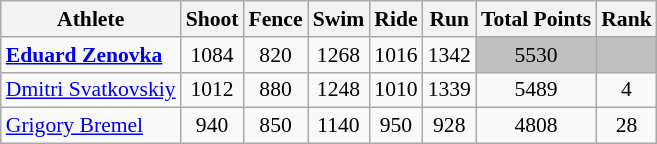<table class=wikitable style="font-size:90%">
<tr>
<th>Athlete</th>
<th>Shoot</th>
<th>Fence</th>
<th>Swim</th>
<th>Ride</th>
<th>Run</th>
<th>Total Points</th>
<th>Rank</th>
</tr>
<tr>
<td><strong><a href='#'>Eduard Zenovka</a></strong></td>
<td align=center>1084</td>
<td align=center>820</td>
<td align=center>1268</td>
<td align=center>1016</td>
<td align=center>1342</td>
<td bgcolor=silver align=center>5530</td>
<td bgcolor=silver align=center></td>
</tr>
<tr>
<td><a href='#'>Dmitri Svatkovskiy</a></td>
<td align=center>1012</td>
<td align=center>880</td>
<td align=center>1248</td>
<td align=center>1010</td>
<td align=center>1339</td>
<td align=center>5489</td>
<td align=center>4</td>
</tr>
<tr>
<td><a href='#'>Grigory Bremel</a></td>
<td align=center>940</td>
<td align=center>850</td>
<td align=center>1140</td>
<td align=center>950</td>
<td align=center>928</td>
<td align=center>4808</td>
<td align=center>28</td>
</tr>
</table>
